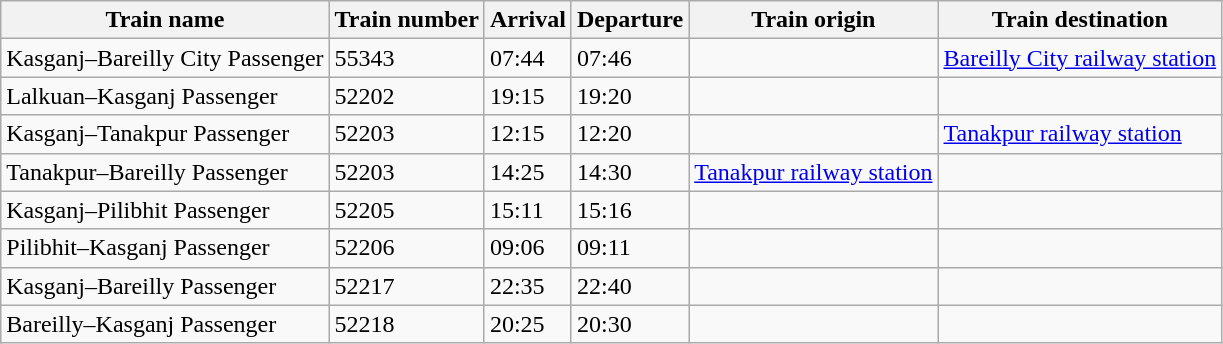<table class="wikitable">
<tr>
<th>Train name</th>
<th>Train number</th>
<th>Arrival</th>
<th>Departure</th>
<th>Train origin</th>
<th>Train destination</th>
</tr>
<tr>
<td>Kasganj–Bareilly City Passenger</td>
<td>55343</td>
<td>07:44</td>
<td>07:46</td>
<td></td>
<td><a href='#'>Bareilly City railway station</a></td>
</tr>
<tr>
<td>Lalkuan–Kasganj Passenger</td>
<td>52202</td>
<td>19:15</td>
<td>19:20</td>
<td></td>
<td></td>
</tr>
<tr>
<td>Kasganj–Tanakpur Passenger</td>
<td>52203</td>
<td>12:15</td>
<td>12:20</td>
<td></td>
<td><a href='#'>Tanakpur railway station</a></td>
</tr>
<tr>
<td>Tanakpur–Bareilly Passenger</td>
<td>52203</td>
<td>14:25</td>
<td>14:30</td>
<td><a href='#'>Tanakpur railway station</a></td>
<td></td>
</tr>
<tr>
<td>Kasganj–Pilibhit Passenger</td>
<td>52205</td>
<td>15:11</td>
<td>15:16</td>
<td></td>
<td></td>
</tr>
<tr>
<td>Pilibhit–Kasganj Passenger</td>
<td>52206</td>
<td>09:06</td>
<td>09:11</td>
<td></td>
<td></td>
</tr>
<tr>
<td>Kasganj–Bareilly Passenger</td>
<td>52217</td>
<td>22:35</td>
<td>22:40</td>
<td></td>
<td></td>
</tr>
<tr>
<td>Bareilly–Kasganj Passenger</td>
<td>52218</td>
<td>20:25</td>
<td>20:30</td>
<td></td>
<td></td>
</tr>
</table>
